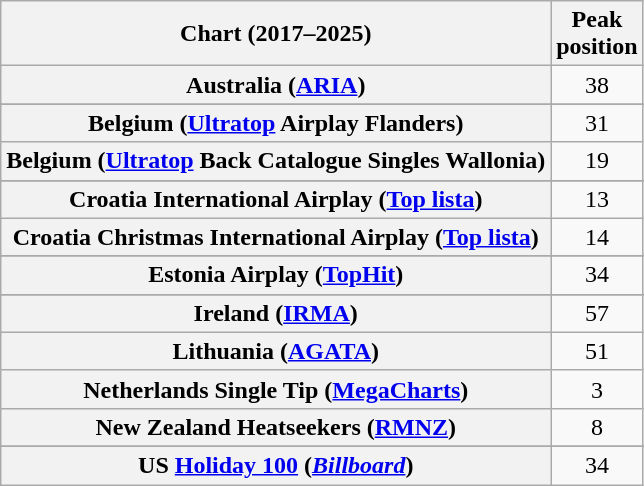<table class="wikitable sortable plainrowheaders" style="text-align:center">
<tr>
<th scope="col">Chart (2017–2025)</th>
<th scope="col">Peak<br> position</th>
</tr>
<tr>
<th scope="row">Australia (<a href='#'>ARIA</a>)</th>
<td>38</td>
</tr>
<tr>
</tr>
<tr>
</tr>
<tr>
<th scope="row">Belgium (<a href='#'>Ultratop</a> Airplay Flanders)</th>
<td>31</td>
</tr>
<tr>
<th scope="row">Belgium (<a href='#'>Ultratop</a> Back Catalogue Singles Wallonia)</th>
<td>19</td>
</tr>
<tr>
</tr>
<tr>
</tr>
<tr>
</tr>
<tr>
</tr>
<tr>
<th scope="row">Croatia International Airplay (<a href='#'>Top lista</a>)</th>
<td>13</td>
</tr>
<tr>
<th scope="row">Croatia Christmas International Airplay (<a href='#'>Top lista</a>)</th>
<td>14</td>
</tr>
<tr>
</tr>
<tr>
<th scope="row">Estonia Airplay (<a href='#'>TopHit</a>)</th>
<td>34</td>
</tr>
<tr>
</tr>
<tr>
</tr>
<tr>
</tr>
<tr>
<th scope="row">Ireland (<a href='#'>IRMA</a>)</th>
<td>57</td>
</tr>
<tr>
<th scope="row">Lithuania (<a href='#'>AGATA</a>)</th>
<td>51</td>
</tr>
<tr>
<th scope="row">Netherlands Single Tip (<a href='#'>MegaCharts</a>)</th>
<td>3</td>
</tr>
<tr>
<th scope="row">New Zealand Heatseekers (<a href='#'>RMNZ</a>)</th>
<td>8</td>
</tr>
<tr>
</tr>
<tr>
</tr>
<tr>
</tr>
<tr>
</tr>
<tr>
</tr>
<tr>
</tr>
<tr>
</tr>
<tr>
</tr>
<tr>
<th scope="row">US <a href='#'>Holiday 100</a> (<em><a href='#'>Billboard</a></em>)</th>
<td>34</td>
</tr>
</table>
